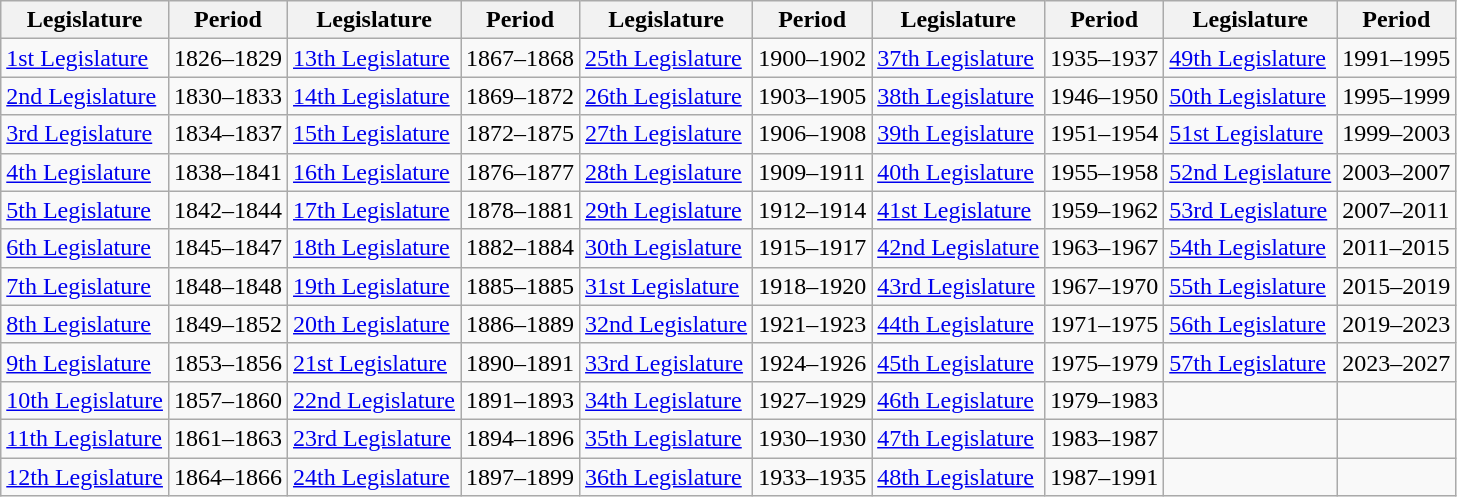<table class="wikitable">
<tr>
<th>Legislature</th>
<th>Period</th>
<th>Legislature</th>
<th>Period</th>
<th>Legislature</th>
<th>Period</th>
<th>Legislature</th>
<th>Period</th>
<th>Legislature</th>
<th>Period</th>
</tr>
<tr>
<td><a href='#'>1st Legislature</a></td>
<td>1826–1829</td>
<td><a href='#'>13th Legislature</a></td>
<td>1867–1868</td>
<td><a href='#'>25th Legislature</a></td>
<td>1900–1902</td>
<td><a href='#'>37th Legislature</a></td>
<td>1935–1937</td>
<td><a href='#'>49th Legislature</a></td>
<td>1991–1995</td>
</tr>
<tr>
<td><a href='#'>2nd Legislature</a></td>
<td>1830–1833</td>
<td><a href='#'>14th Legislature</a></td>
<td>1869–1872</td>
<td><a href='#'>26th Legislature</a></td>
<td>1903–1905</td>
<td><a href='#'>38th Legislature</a></td>
<td>1946–1950</td>
<td><a href='#'>50th Legislature</a></td>
<td>1995–1999</td>
</tr>
<tr>
<td><a href='#'>3rd Legislature</a></td>
<td>1834–1837</td>
<td><a href='#'>15th Legislature</a></td>
<td>1872–1875</td>
<td><a href='#'>27th Legislature</a></td>
<td>1906–1908</td>
<td><a href='#'>39th Legislature</a></td>
<td>1951–1954</td>
<td><a href='#'>51st Legislature</a></td>
<td>1999–2003</td>
</tr>
<tr>
<td><a href='#'>4th Legislature</a></td>
<td>1838–1841</td>
<td><a href='#'>16th Legislature</a></td>
<td>1876–1877</td>
<td><a href='#'>28th Legislature</a></td>
<td>1909–1911</td>
<td><a href='#'>40th Legislature</a></td>
<td>1955–1958</td>
<td><a href='#'>52nd Legislature</a></td>
<td>2003–2007</td>
</tr>
<tr>
<td><a href='#'>5th Legislature</a></td>
<td>1842–1844</td>
<td><a href='#'>17th Legislature</a></td>
<td>1878–1881</td>
<td><a href='#'>29th Legislature</a></td>
<td>1912–1914</td>
<td><a href='#'>41st Legislature</a></td>
<td>1959–1962</td>
<td><a href='#'>53rd Legislature</a></td>
<td>2007–2011</td>
</tr>
<tr>
<td><a href='#'>6th Legislature</a></td>
<td>1845–1847</td>
<td><a href='#'>18th Legislature</a></td>
<td>1882–1884</td>
<td><a href='#'>30th Legislature</a></td>
<td>1915–1917</td>
<td><a href='#'>42nd Legislature</a></td>
<td>1963–1967</td>
<td><a href='#'>54th Legislature</a></td>
<td>2011–2015</td>
</tr>
<tr>
<td><a href='#'>7th Legislature</a></td>
<td>1848–1848</td>
<td><a href='#'>19th Legislature</a></td>
<td>1885–1885</td>
<td><a href='#'>31st Legislature</a></td>
<td>1918–1920</td>
<td><a href='#'>43rd Legislature</a></td>
<td>1967–1970</td>
<td><a href='#'>55th Legislature</a></td>
<td>2015–2019</td>
</tr>
<tr>
<td><a href='#'>8th Legislature</a></td>
<td>1849–1852</td>
<td><a href='#'>20th Legislature</a></td>
<td>1886–1889</td>
<td><a href='#'>32nd Legislature</a></td>
<td>1921–1923</td>
<td><a href='#'>44th Legislature</a></td>
<td>1971–1975</td>
<td><a href='#'>56th Legislature</a></td>
<td>2019–2023</td>
</tr>
<tr>
<td><a href='#'>9th Legislature</a></td>
<td>1853–1856</td>
<td><a href='#'>21st Legislature</a></td>
<td>1890–1891</td>
<td><a href='#'>33rd Legislature</a></td>
<td>1924–1926</td>
<td><a href='#'>45th Legislature</a></td>
<td>1975–1979</td>
<td><a href='#'>57th Legislature</a></td>
<td>2023–2027</td>
</tr>
<tr>
<td><a href='#'>10th Legislature</a></td>
<td>1857–1860</td>
<td><a href='#'>22nd Legislature</a></td>
<td>1891–1893</td>
<td><a href='#'>34th Legislature</a></td>
<td>1927–1929</td>
<td><a href='#'>46th Legislature</a></td>
<td>1979–1983</td>
<td></td>
<td></td>
</tr>
<tr>
<td><a href='#'>11th Legislature</a></td>
<td>1861–1863</td>
<td><a href='#'>23rd Legislature</a></td>
<td>1894–1896</td>
<td><a href='#'>35th Legislature</a></td>
<td>1930–1930</td>
<td><a href='#'>47th Legislature</a></td>
<td>1983–1987</td>
<td></td>
<td></td>
</tr>
<tr>
<td><a href='#'>12th Legislature</a></td>
<td>1864–1866</td>
<td><a href='#'>24th Legislature</a></td>
<td>1897–1899</td>
<td><a href='#'>36th Legislature</a></td>
<td>1933–1935</td>
<td><a href='#'>48th Legislature</a></td>
<td>1987–1991</td>
<td></td>
<td></td>
</tr>
</table>
